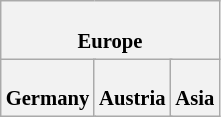<table class="wikitable plainrowheaders" style="background:#fff; font-size:86%; line-height:16px; border:grey solid 1px; border-collapse:collapse;">
<tr>
<th colspan="6"><br>Europe
</th>
</tr>
<tr>
<th colspan=2><br>Germany
</th>
<th colspan=2><br>Austria
</th>
<th colspan=2><br>Asia
</th>
</tr>
</table>
